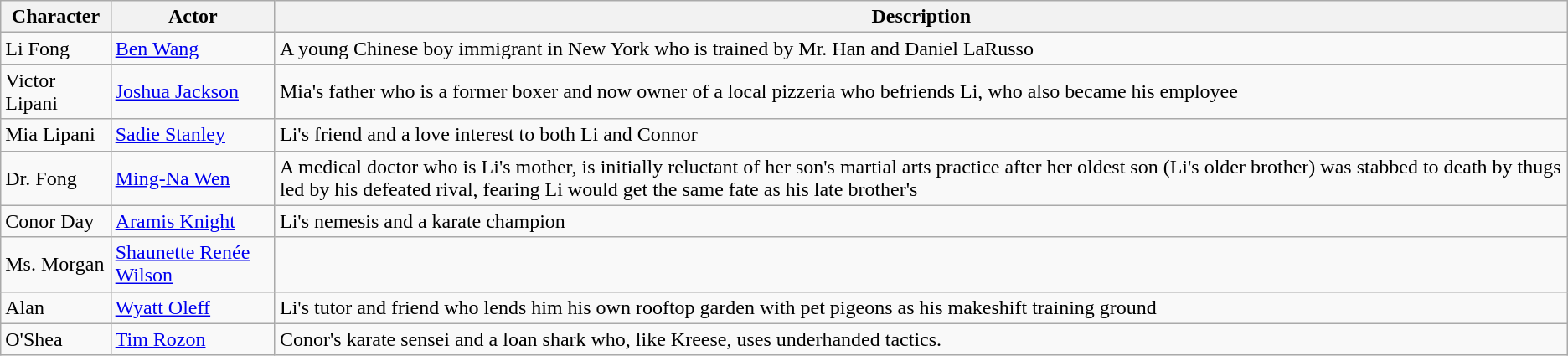<table class="wikitable">
<tr>
<th>Character</th>
<th>Actor</th>
<th>Description</th>
</tr>
<tr>
<td>Li Fong</td>
<td><a href='#'>Ben Wang</a></td>
<td>A young Chinese boy immigrant in New York who is trained by Mr. Han and Daniel LaRusso</td>
</tr>
<tr>
<td>Victor Lipani</td>
<td><a href='#'>Joshua Jackson</a></td>
<td>Mia's father who is a former boxer and now owner of a local pizzeria who befriends Li, who also became his employee</td>
</tr>
<tr>
<td>Mia Lipani</td>
<td><a href='#'>Sadie Stanley</a></td>
<td>Li's friend and a love interest to both Li and Connor</td>
</tr>
<tr>
<td>Dr. Fong</td>
<td><a href='#'>Ming-Na Wen</a></td>
<td>A medical doctor who is Li's mother, is initially reluctant of her son's martial arts practice after her oldest son (Li's older brother) was stabbed to death by thugs led by his defeated rival, fearing Li would get the same fate as his late brother's</td>
</tr>
<tr>
<td>Conor Day</td>
<td><a href='#'>Aramis Knight</a></td>
<td>Li's nemesis and a karate champion</td>
</tr>
<tr>
<td>Ms. Morgan</td>
<td><a href='#'>Shaunette Renée Wilson</a></td>
<td></td>
</tr>
<tr>
<td>Alan</td>
<td><a href='#'>Wyatt Oleff</a></td>
<td>Li's tutor and friend who lends him his own rooftop garden with pet pigeons as his makeshift training ground</td>
</tr>
<tr>
<td>O'Shea</td>
<td><a href='#'>Tim Rozon</a></td>
<td>Conor's karate sensei and a loan shark who, like Kreese, uses underhanded tactics.</td>
</tr>
</table>
